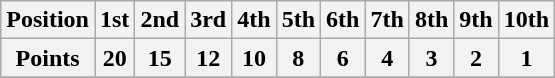<table class="wikitable">
<tr>
<th>Position</th>
<th>1st</th>
<th>2nd</th>
<th>3rd</th>
<th>4th</th>
<th>5th</th>
<th>6th</th>
<th>7th</th>
<th>8th</th>
<th>9th</th>
<th>10th</th>
</tr>
<tr>
<th>Points</th>
<th>20</th>
<th>15</th>
<th>12</th>
<th>10</th>
<th>8</th>
<th>6</th>
<th>4</th>
<th>3</th>
<th>2</th>
<th>1</th>
</tr>
<tr>
</tr>
</table>
